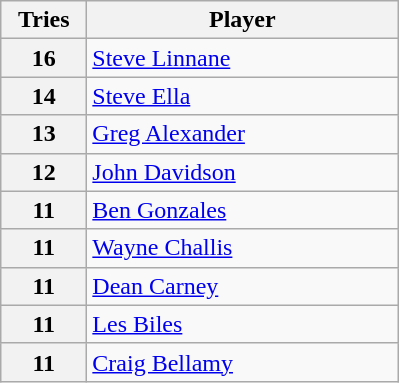<table class="wikitable" style="text-align:left;">
<tr>
<th width=50>Tries</th>
<th width=200>Player</th>
</tr>
<tr>
<th>16</th>
<td> <a href='#'>Steve Linnane</a></td>
</tr>
<tr>
<th>14</th>
<td> <a href='#'>Steve Ella</a></td>
</tr>
<tr>
<th>13</th>
<td> <a href='#'>Greg Alexander</a></td>
</tr>
<tr>
<th>12</th>
<td> <a href='#'>John Davidson</a></td>
</tr>
<tr>
<th>11</th>
<td> <a href='#'>Ben Gonzales</a></td>
</tr>
<tr>
<th>11</th>
<td> <a href='#'>Wayne Challis</a></td>
</tr>
<tr>
<th>11</th>
<td> <a href='#'>Dean Carney</a></td>
</tr>
<tr>
<th>11</th>
<td> <a href='#'>Les Biles</a></td>
</tr>
<tr>
<th>11</th>
<td> <a href='#'>Craig Bellamy</a></td>
</tr>
</table>
